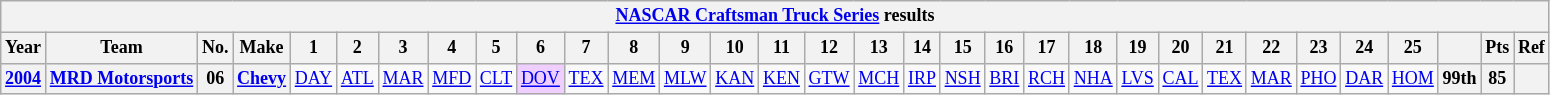<table class="wikitable" style="text-align:center; font-size:75%">
<tr>
<th colspan=32><a href='#'>NASCAR Craftsman Truck Series</a> results</th>
</tr>
<tr>
<th>Year</th>
<th>Team</th>
<th>No.</th>
<th>Make</th>
<th>1</th>
<th>2</th>
<th>3</th>
<th>4</th>
<th>5</th>
<th>6</th>
<th>7</th>
<th>8</th>
<th>9</th>
<th>10</th>
<th>11</th>
<th>12</th>
<th>13</th>
<th>14</th>
<th>15</th>
<th>16</th>
<th>17</th>
<th>18</th>
<th>19</th>
<th>20</th>
<th>21</th>
<th>22</th>
<th>23</th>
<th>24</th>
<th>25</th>
<th></th>
<th>Pts</th>
<th>Ref</th>
</tr>
<tr>
<th><a href='#'>2004</a></th>
<th><a href='#'>MRD Motorsports</a></th>
<th>06</th>
<th><a href='#'>Chevy</a></th>
<td><a href='#'>DAY</a></td>
<td><a href='#'>ATL</a></td>
<td><a href='#'>MAR</a></td>
<td><a href='#'>MFD</a></td>
<td><a href='#'>CLT</a></td>
<td style="background:#EFCFFF;"><a href='#'>DOV</a><br></td>
<td><a href='#'>TEX</a></td>
<td><a href='#'>MEM</a></td>
<td><a href='#'>MLW</a></td>
<td><a href='#'>KAN</a></td>
<td><a href='#'>KEN</a></td>
<td><a href='#'>GTW</a></td>
<td><a href='#'>MCH</a></td>
<td><a href='#'>IRP</a></td>
<td><a href='#'>NSH</a></td>
<td><a href='#'>BRI</a></td>
<td><a href='#'>RCH</a></td>
<td><a href='#'>NHA</a></td>
<td><a href='#'>LVS</a></td>
<td><a href='#'>CAL</a></td>
<td><a href='#'>TEX</a></td>
<td><a href='#'>MAR</a></td>
<td><a href='#'>PHO</a></td>
<td><a href='#'>DAR</a></td>
<td><a href='#'>HOM</a></td>
<th>99th</th>
<th>85</th>
<th></th>
</tr>
</table>
